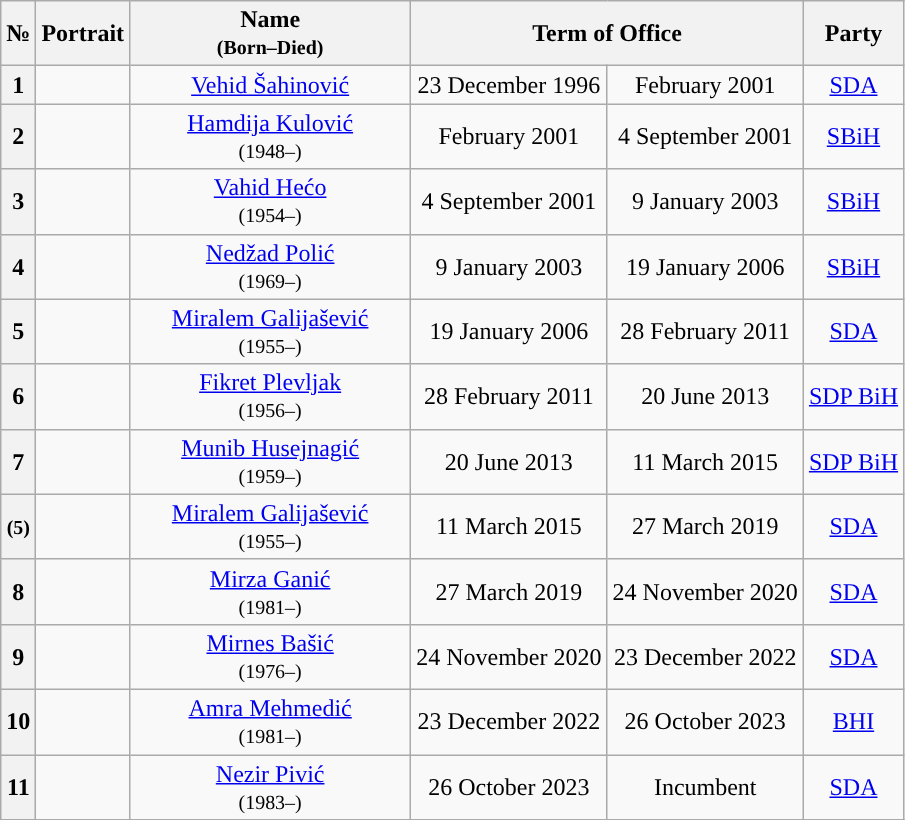<table class="wikitable" style="text-align:center">
<tr ->
<th>№</th>
<th>Portrait</th>
<th width=180>Name<br><small>(Born–Died)</small></th>
<th colspan=2>Term of Office</th>
<th>Party</th>
</tr>
<tr ->
<th style="background:">1</th>
<td></td>
<td><a href='#'>Vehid Šahinović</a></td>
<td>23 December 1996</td>
<td>February 2001</td>
<td><a href='#'>SDA</a></td>
</tr>
<tr ->
<th style="background:">2</th>
<td></td>
<td><a href='#'>Hamdija Kulović</a><br><small>(1948–)</small></td>
<td>February 2001</td>
<td>4 September 2001</td>
<td><a href='#'>SBiH</a></td>
</tr>
<tr ->
<th style="background:">3</th>
<td></td>
<td><a href='#'>Vahid Hećo</a><br><small>(1954–)</small></td>
<td>4 September 2001</td>
<td>9 January 2003</td>
<td><a href='#'>SBiH</a></td>
</tr>
<tr ->
<th style="background:">4</th>
<td></td>
<td><a href='#'>Nedžad Polić</a><br><small>(1969–)</small></td>
<td>9 January 2003</td>
<td>19 January 2006</td>
<td><a href='#'>SBiH</a></td>
</tr>
<tr ->
<th style="background:">5</th>
<td></td>
<td><a href='#'>Miralem Galijašević</a><br><small>(1955–)</small></td>
<td>19 January 2006</td>
<td>28 February 2011</td>
<td><a href='#'>SDA</a></td>
</tr>
<tr ->
<th style="background:">6</th>
<td></td>
<td><a href='#'>Fikret Plevljak</a><br><small>(1956–)</small></td>
<td>28 February 2011</td>
<td>20 June 2013</td>
<td><a href='#'>SDP BiH</a></td>
</tr>
<tr ->
<th style="background:">7</th>
<td></td>
<td><a href='#'>Munib Husejnagić</a><br><small>(1959–)</small></td>
<td>20 June 2013</td>
<td>11 March 2015</td>
<td><a href='#'>SDP BiH</a></td>
</tr>
<tr ->
<th style="background:"><small>(5)</small></th>
<td></td>
<td><a href='#'>Miralem Galijašević</a><br><small>(1955–)</small></td>
<td>11 March 2015</td>
<td>27 March 2019</td>
<td><a href='#'>SDA</a></td>
</tr>
<tr ->
<th style="background:">8</th>
<td></td>
<td><a href='#'>Mirza Ganić</a><br><small>(1981–)</small></td>
<td>27 March 2019</td>
<td>24 November 2020</td>
<td><a href='#'>SDA</a></td>
</tr>
<tr ->
<th style="background:">9</th>
<td></td>
<td><a href='#'>Mirnes Bašić</a><br><small>(1976–)</small></td>
<td>24 November 2020</td>
<td>23 December 2022</td>
<td><a href='#'>SDA</a></td>
</tr>
<tr ->
<th style="background:">10</th>
<td></td>
<td><a href='#'>Amra Mehmedić</a><br><small>(1981–)</small></td>
<td>23 December 2022</td>
<td>26 October 2023</td>
<td><a href='#'>BHI</a></td>
</tr>
<tr ->
<th style="background:">11</th>
<td></td>
<td><a href='#'>Nezir Pivić</a><br><small>(1983–)</small></td>
<td>26 October 2023</td>
<td>Incumbent</td>
<td><a href='#'>SDA</a></td>
</tr>
<tr ->
</tr>
</table>
